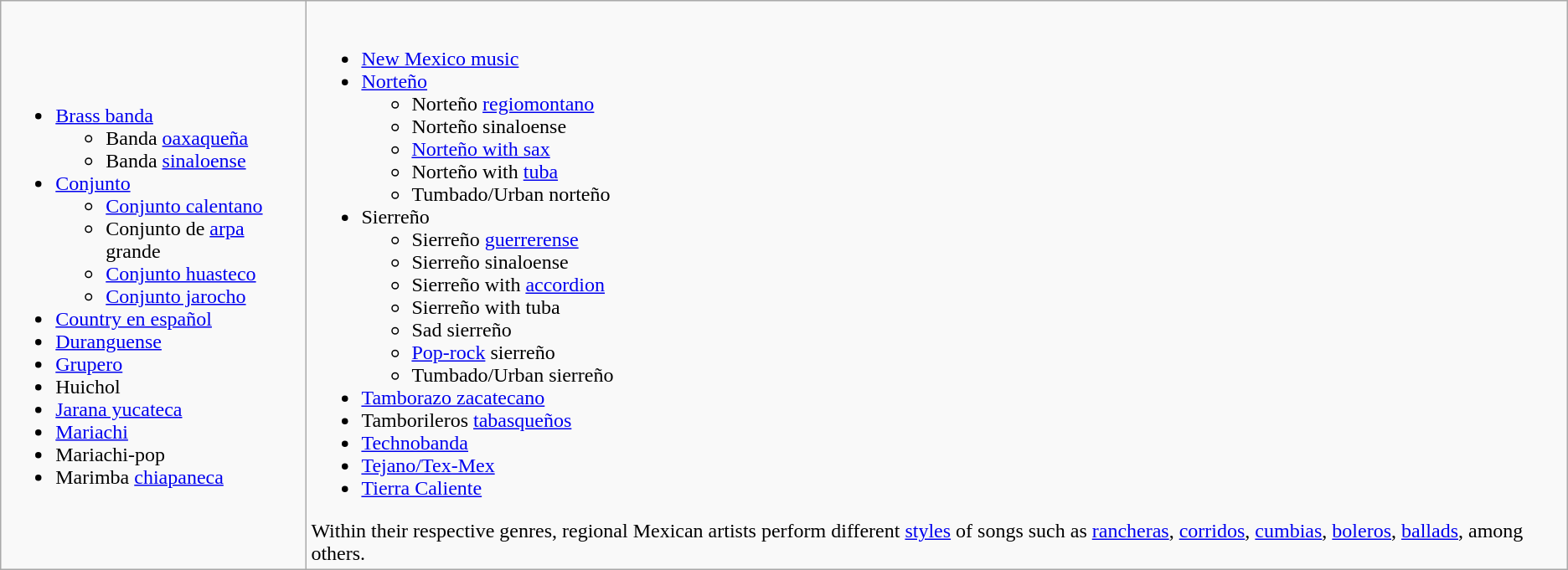<table class="wikitable">
<tr>
<td><br><ul><li><a href='#'>Brass banda</a><ul><li>Banda <a href='#'>oaxaqueña</a></li><li>Banda <a href='#'>sinaloense</a></li></ul></li><li><a href='#'>Conjunto</a><ul><li><a href='#'>Conjunto calentano</a></li><li>Conjunto de <a href='#'>arpa</a> grande</li><li><a href='#'>Conjunto huasteco</a></li><li><a href='#'>Conjunto jarocho</a></li></ul></li><li><a href='#'>Country en español</a></li><li><a href='#'>Duranguense</a></li><li><a href='#'>Grupero</a></li><li>Huichol</li><li><a href='#'>Jarana yucateca</a></li><li><a href='#'>Mariachi</a></li><li>Mariachi-pop</li><li>Marimba <a href='#'>chiapaneca</a></li></ul></td>
<td><br><ul><li><a href='#'>New Mexico music</a></li><li><a href='#'>Norteño</a><ul><li>Norteño <a href='#'>regiomontano</a></li><li>Norteño sinaloense</li><li><a href='#'>Norteño with sax</a></li><li>Norteño with <a href='#'>tuba</a></li><li>Tumbado/Urban norteño</li></ul></li><li>Sierreño<ul><li>Sierreño <a href='#'>guerrerense</a></li><li>Sierreño sinaloense</li><li>Sierreño with <a href='#'>accordion</a></li><li>Sierreño with tuba</li><li>Sad sierreño</li><li><a href='#'>Pop-rock</a> sierreño</li><li>Tumbado/Urban sierreño</li></ul></li><li><a href='#'>Tamborazo zacatecano</a></li><li>Tamborileros <a href='#'>tabasqueños</a></li><li><a href='#'>Technobanda</a></li><li><a href='#'>Tejano/Tex-Mex</a></li><li><a href='#'>Tierra Caliente</a></li></ul>Within their respective genres, regional Mexican artists perform different <a href='#'>styles</a> of songs such as <a href='#'>rancheras</a>, <a href='#'>corridos</a>, <a href='#'>cumbias</a>, <a href='#'>boleros</a>, <a href='#'>ballads</a>, among others.</td>
</tr>
</table>
